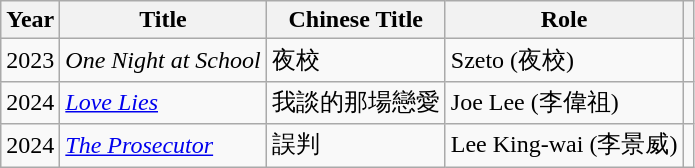<table class="wikitable plainrowheaders">
<tr>
<th scope="col">Year</th>
<th scope="col">Title</th>
<th scope="col">Chinese Title</th>
<th scope="col">Role</th>
<th scope="col" class="unsortable"></th>
</tr>
<tr>
<td>2023</td>
<td><em>One Night at School </em></td>
<td>夜校</td>
<td>Szeto (夜校)</td>
<td></td>
</tr>
<tr>
<td>2024</td>
<td><em><a href='#'>Love Lies</a></em></td>
<td>我談的那場戀愛</td>
<td>Joe Lee (李偉祖)</td>
<td></td>
</tr>
<tr>
<td rowspan="1">2024</td>
<td><em><a href='#'>The Prosecutor</a></em></td>
<td>誤判</td>
<td>Lee King-wai (李景威)</td>
<td></td>
</tr>
</table>
